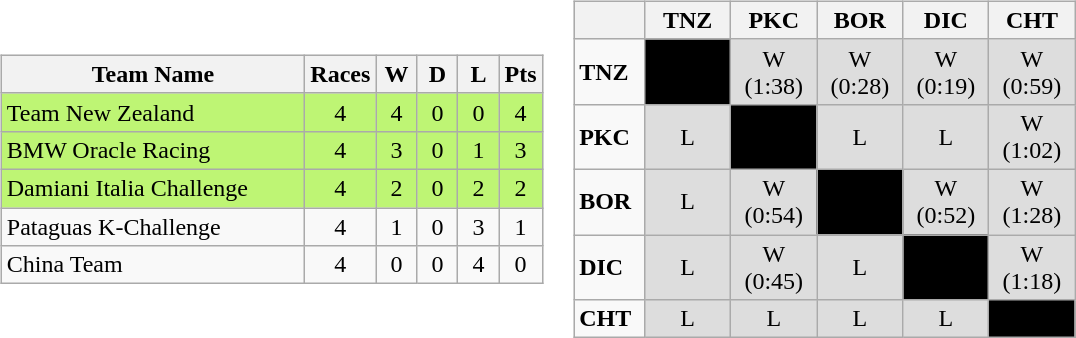<table>
<tr>
<td><br><table class="wikitable" style="text-align:center">
<tr>
<th width=195>Team Name</th>
<th width=20 abbr="Raced">Races</th>
<th width=20 abbr="Won">W</th>
<th width=20 abbr="Drawn">D</th>
<th width=20 abbr="Lost">L</th>
<th width=20 abbr="Points">Pts</th>
</tr>
<tr style="background: #BEF574;">
<td style="text-align:left;"> Team New Zealand</td>
<td>4</td>
<td>4</td>
<td>0</td>
<td>0</td>
<td>4</td>
</tr>
<tr style="background: #BEF574;">
<td style="text-align:left;"> BMW Oracle Racing</td>
<td>4</td>
<td>3</td>
<td>0</td>
<td>1</td>
<td>3</td>
</tr>
<tr style="background: #BEF574;">
<td style="text-align:left;"> Damiani Italia Challenge</td>
<td>4</td>
<td>2</td>
<td>0</td>
<td>2</td>
<td>2</td>
</tr>
<tr style="background:">
<td style="text-align:left;"> Pataguas K-Challenge</td>
<td>4</td>
<td>1</td>
<td>0</td>
<td>3</td>
<td>1</td>
</tr>
<tr>
<td style="text-align:left;"> China Team</td>
<td>4</td>
<td>0</td>
<td>0</td>
<td>4</td>
<td>0</td>
</tr>
</table>
</td>
<td><br><table class="wikitable" border="1" style="text-align:center">
<tr>
<th width=40></th>
<th width=50>TNZ</th>
<th width=50>PKC</th>
<th width=50>BOR</th>
<th width=50>DIC</th>
<th width=50>CHT</th>
</tr>
<tr>
<td style="text-align:left;"><strong>TNZ</strong></td>
<td style="background: #000000;"></td>
<td style="background: #dddddd;">W (1:38)</td>
<td style="background: #dddddd;">W (0:28)</td>
<td style="background: #dddddd;">W (0:19)</td>
<td style="background: #dddddd;">W (0:59)</td>
</tr>
<tr>
<td style="text-align:left;"><strong>PKC</strong></td>
<td style="background: #dddddd;">L</td>
<td style="background: #000000;"></td>
<td style="background: #dddddd;">L</td>
<td style="background: #dddddd;">L</td>
<td style="background: #dddddd;">W (1:02)</td>
</tr>
<tr>
<td style="text-align:left;"><strong>BOR</strong></td>
<td style="background: #dddddd;">L</td>
<td style="background: #dddddd;">W (0:54)</td>
<td style="background: #000000;"></td>
<td style="background: #dddddd;">W (0:52)</td>
<td style="background: #dddddd;">W (1:28)</td>
</tr>
<tr>
<td style="text-align:left;"><strong>DIC</strong></td>
<td style="background: #dddddd;">L</td>
<td style="background: #dddddd;">W (0:45)</td>
<td style="background: #dddddd;">L</td>
<td style="background: #000000;"></td>
<td style="background: #dddddd;">W (1:18)</td>
</tr>
<tr>
<td style="text-align:left;"><strong>CHT</strong></td>
<td style="background: #dddddd;">L</td>
<td style="background: #dddddd;">L</td>
<td style="background: #dddddd;">L</td>
<td style="background: #dddddd;">L</td>
<td style="background: #000000;"></td>
</tr>
</table>
</td>
</tr>
</table>
